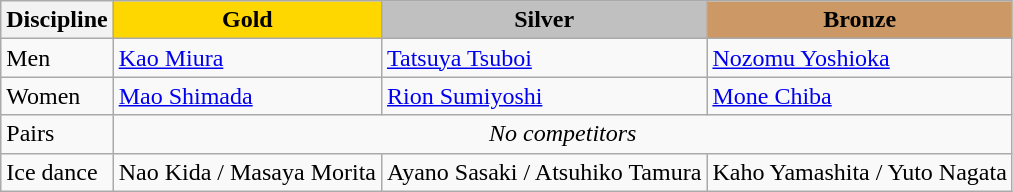<table class="wikitable">
<tr>
<th>Discipline</th>
<td align=center bgcolor=gold><strong>Gold</strong></td>
<td align=center bgcolor=silver><strong>Silver</strong></td>
<td align=center bgcolor=cc9966><strong>Bronze</strong></td>
</tr>
<tr>
<td>Men</td>
<td><a href='#'>Kao Miura</a></td>
<td><a href='#'>Tatsuya Tsuboi</a></td>
<td><a href='#'>Nozomu Yoshioka</a></td>
</tr>
<tr>
<td>Women</td>
<td><a href='#'>Mao Shimada</a></td>
<td><a href='#'>Rion Sumiyoshi</a></td>
<td><a href='#'>Mone Chiba</a></td>
</tr>
<tr>
<td>Pairs</td>
<td colspan=3 align=center><em>No competitors</em></td>
</tr>
<tr>
<td>Ice dance</td>
<td>Nao Kida / Masaya Morita</td>
<td>Ayano Sasaki / Atsuhiko Tamura</td>
<td>Kaho Yamashita / Yuto Nagata</td>
</tr>
</table>
